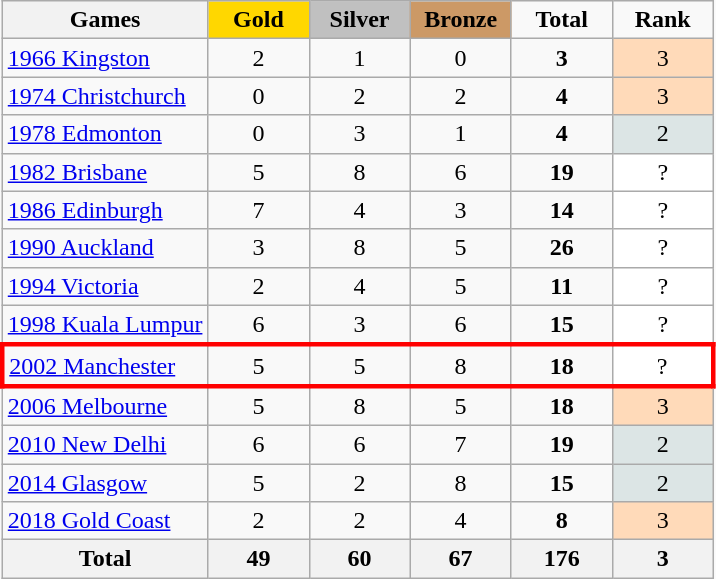<table class="wikitable" style="text-align:center">
<tr>
<th>Games</th>
<td width=60 bgcolor=gold><strong>Gold</strong></td>
<td width=60 bgcolor=silver><strong>Silver</strong></td>
<td width=60 bgcolor=cc9966><strong>Bronze</strong></td>
<td width=60><strong>Total</strong></td>
<td width=60><strong>Rank</strong></td>
</tr>
<tr>
<td align=left> <a href='#'>1966 Kingston</a></td>
<td>2</td>
<td>1</td>
<td>0</td>
<td><strong>3</strong></td>
<td bgcolor=FFDAB9>3</td>
</tr>
<tr>
<td align=left> <a href='#'>1974 Christchurch</a></td>
<td>0</td>
<td>2</td>
<td>2</td>
<td><strong>4</strong></td>
<td bgcolor=FFDAB9>3</td>
</tr>
<tr>
<td align=left> <a href='#'>1978 Edmonton</a></td>
<td>0</td>
<td>3</td>
<td>1</td>
<td><strong>4</strong></td>
<td bgcolor=DCE5E5>2</td>
</tr>
<tr>
<td align=left> <a href='#'>1982 Brisbane</a></td>
<td>5</td>
<td>8</td>
<td>6</td>
<td><strong>19</strong></td>
<td bgcolor=#FFF>?</td>
</tr>
<tr>
<td align=left> <a href='#'>1986 Edinburgh</a></td>
<td>7</td>
<td>4</td>
<td>3</td>
<td><strong>14</strong></td>
<td bgcolor=#FFF>?</td>
</tr>
<tr>
<td align=left> <a href='#'>1990 Auckland</a></td>
<td>3</td>
<td>8</td>
<td>5</td>
<td><strong>26</strong></td>
<td bgcolor=#FFF>?</td>
</tr>
<tr>
<td align=left> <a href='#'>1994 Victoria</a></td>
<td>2</td>
<td>4</td>
<td>5</td>
<td><strong>11</strong></td>
<td bgcolor=#FFF>?</td>
</tr>
<tr>
<td align=left> <a href='#'>1998 Kuala Lumpur</a></td>
<td>6</td>
<td>3</td>
<td>6</td>
<td><strong>15</strong></td>
<td bgcolor=#FFF>?</td>
</tr>
<tr style="border: 3px solid red">
<td align=left> <a href='#'>2002 Manchester</a></td>
<td>5</td>
<td>5</td>
<td>8</td>
<td><strong>18</strong></td>
<td bgcolor=#FFF>?</td>
</tr>
<tr>
<td align=left> <a href='#'>2006 Melbourne</a></td>
<td>5</td>
<td>8</td>
<td>5</td>
<td><strong>18</strong></td>
<td bgcolor=FFDAB9>3</td>
</tr>
<tr>
<td align=left> <a href='#'>2010 New Delhi</a></td>
<td>6</td>
<td>6</td>
<td>7</td>
<td><strong>19</strong></td>
<td bgcolor=DCE5E5>2</td>
</tr>
<tr>
<td align=left> <a href='#'>2014 Glasgow</a></td>
<td>5</td>
<td>2</td>
<td>8</td>
<td><strong>15</strong></td>
<td bgcolor=DCE5E5>2</td>
</tr>
<tr>
<td align=left> <a href='#'>2018 Gold Coast</a></td>
<td>2</td>
<td>2</td>
<td>4</td>
<td><strong>8</strong></td>
<td bgcolor=FFDAB9>3</td>
</tr>
<tr>
<th colspan=1>Total</th>
<th>49</th>
<th>60</th>
<th>67</th>
<th>176</th>
<th bgcolor=FFDAB9>3</th>
</tr>
</table>
